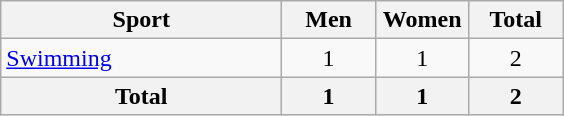<table class="wikitable sortable" style="text-align:center;">
<tr>
<th width=180>Sport</th>
<th width=55>Men</th>
<th width=55>Women</th>
<th width=55>Total</th>
</tr>
<tr>
<td align=left><a href='#'>Swimming</a></td>
<td>1</td>
<td>1</td>
<td>2</td>
</tr>
<tr>
<th>Total</th>
<th>1</th>
<th>1</th>
<th>2</th>
</tr>
</table>
